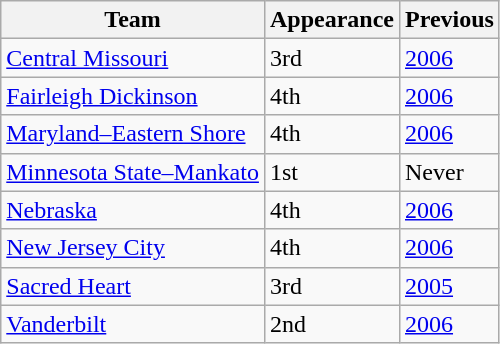<table class="wikitable sortable">
<tr>
<th>Team</th>
<th>Appearance</th>
<th>Previous</th>
</tr>
<tr>
<td><a href='#'>Central Missouri</a></td>
<td>3rd</td>
<td><a href='#'>2006</a></td>
</tr>
<tr>
<td><a href='#'>Fairleigh Dickinson</a></td>
<td>4th</td>
<td><a href='#'>2006</a></td>
</tr>
<tr>
<td><a href='#'>Maryland–Eastern Shore</a></td>
<td>4th</td>
<td><a href='#'>2006</a></td>
</tr>
<tr>
<td><a href='#'>Minnesota State–Mankato</a></td>
<td>1st</td>
<td>Never</td>
</tr>
<tr>
<td><a href='#'>Nebraska</a></td>
<td>4th</td>
<td><a href='#'>2006</a></td>
</tr>
<tr>
<td><a href='#'>New Jersey City</a></td>
<td>4th</td>
<td><a href='#'>2006</a></td>
</tr>
<tr>
<td><a href='#'>Sacred Heart</a></td>
<td>3rd</td>
<td><a href='#'>2005</a></td>
</tr>
<tr>
<td><a href='#'>Vanderbilt</a></td>
<td>2nd</td>
<td><a href='#'>2006</a></td>
</tr>
</table>
